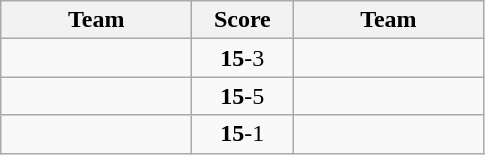<table class="wikitable" style="text-align: center;">
<tr>
<th width=120>Team</th>
<th width=60>Score</th>
<th width=120>Team</th>
</tr>
<tr>
<td align=left><strong></strong></td>
<td><strong>15</strong>-3</td>
<td align=left></td>
</tr>
<tr>
<td align=left><strong></strong></td>
<td><strong>15</strong>-5</td>
<td align=left></td>
</tr>
<tr>
<td align=left><strong></strong></td>
<td><strong>15</strong>-1</td>
<td align=left></td>
</tr>
</table>
